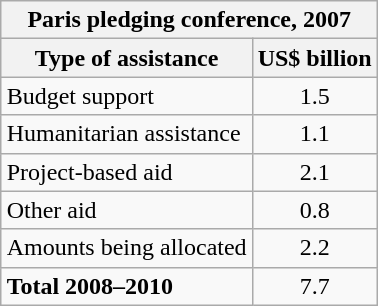<table class="wikitable" align="right" style="margin-left: 1em">
<tr>
<th colspan="2">Paris pledging conference, 2007</th>
</tr>
<tr>
<th>Type of assistance</th>
<th align=center>US$ billion</th>
</tr>
<tr>
<td>Budget support</td>
<td align=center>1.5</td>
</tr>
<tr>
<td>Humanitarian assistance</td>
<td align=center>1.1</td>
</tr>
<tr>
<td>Project-based aid</td>
<td align=center>2.1</td>
</tr>
<tr>
<td>Other aid</td>
<td align=center>0.8</td>
</tr>
<tr>
<td>Amounts being allocated</td>
<td align=center>2.2</td>
</tr>
<tr>
<td><strong>Total 2008–2010</strong></td>
<td align=center>7.7</td>
</tr>
</table>
